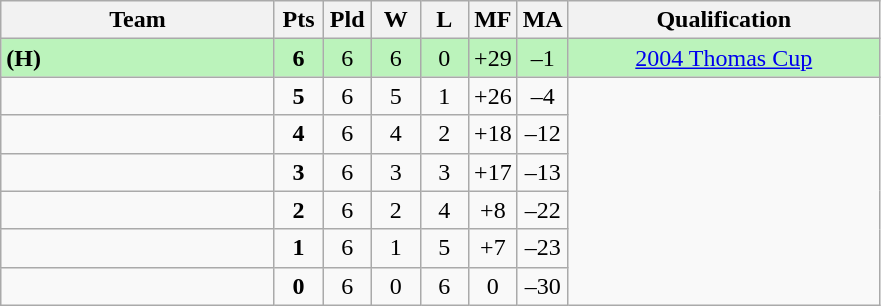<table class="wikitable" style="text-align:center">
<tr>
<th width="175">Team</th>
<th width="25">Pts</th>
<th width="25">Pld</th>
<th width="25">W</th>
<th width="25">L</th>
<th width="25">MF</th>
<th width="25">MA</th>
<th width="200">Qualification</th>
</tr>
<tr bgcolor="#bbf3bb">
<td style="text-align:left"> <strong>(H)</strong></td>
<td><strong>6</strong></td>
<td>6</td>
<td>6</td>
<td>0</td>
<td>+29</td>
<td>–1</td>
<td><a href='#'>2004 Thomas Cup</a></td>
</tr>
<tr>
<td style="text-align:left"></td>
<td><strong>5</strong></td>
<td>6</td>
<td>5</td>
<td>1</td>
<td>+26</td>
<td>–4</td>
</tr>
<tr>
<td style="text-align:left"></td>
<td><strong>4</strong></td>
<td>6</td>
<td>4</td>
<td>2</td>
<td>+18</td>
<td>–12</td>
</tr>
<tr>
<td style="text-align:left"></td>
<td><strong>3</strong></td>
<td>6</td>
<td>3</td>
<td>3</td>
<td>+17</td>
<td>–13</td>
</tr>
<tr>
<td style="text-align:left"></td>
<td><strong>2</strong></td>
<td>6</td>
<td>2</td>
<td>4</td>
<td>+8</td>
<td>–22</td>
</tr>
<tr>
<td style="text-align:left"></td>
<td><strong>1</strong></td>
<td>6</td>
<td>1</td>
<td>5</td>
<td>+7</td>
<td>–23</td>
</tr>
<tr>
<td style="text-align:left"></td>
<td><strong>0</strong></td>
<td>6</td>
<td>0</td>
<td>6</td>
<td>0</td>
<td>–30</td>
</tr>
</table>
